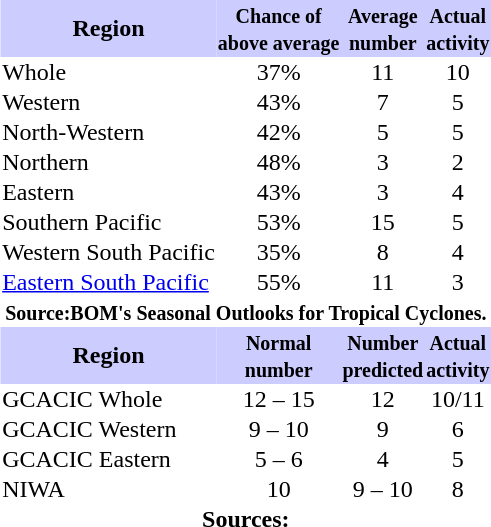<table class="toccolours" cellspacing=0 cellpadding=1 align="right">
<tr style="background:#ccccff">
<th align="center">Region</th>
<th align="center"><small>Chance of<br>above average</small></th>
<th align="center"><small>Average<br>number</small></th>
<th align="center"><small>Actual<br>activity</small></th>
</tr>
<tr>
<td>Whole</td>
<td align="center">37%</td>
<td align="center">11</td>
<td align="center">10</td>
</tr>
<tr>
<td>Western</td>
<td align="center">43%</td>
<td align="center">7</td>
<td align="center">5</td>
</tr>
<tr>
<td>North-Western</td>
<td align="center">42%</td>
<td align="center">5</td>
<td align="center">5</td>
</tr>
<tr>
<td>Northern</td>
<td align="center">48%</td>
<td align="center">3</td>
<td align="center">2</td>
</tr>
<tr>
<td>Eastern</td>
<td align="center">43%</td>
<td align="center">3</td>
<td align="center">4</td>
</tr>
<tr>
<td>Southern Pacific</td>
<td align="center">53%</td>
<td align="center">15</td>
<td align="center">5</td>
</tr>
<tr>
<td>Western South Pacific</td>
<td align="center">35%</td>
<td align="center">8</td>
<td align="center">4</td>
</tr>
<tr>
<td><a href='#'>Eastern South Pacific</a></td>
<td align="center">55%</td>
<td align="center">11</td>
<td align="center">3</td>
</tr>
<tr>
<th colspan="4"><small>Source:BOM's Seasonal Outlooks for Tropical Cyclones.</small></th>
</tr>
<tr style="background:#ccccff">
<th>Region</th>
<th align="center"><small>Normal<br>number</small></th>
<th align="center"><small>Number<br>predicted</small></th>
<th align="center"><small>Actual<br>activity</small></th>
</tr>
<tr>
<td>GCACIC Whole</td>
<td align="center">12 – 15</td>
<td align="center">12</td>
<td align="center">10/11</td>
</tr>
<tr>
<td>GCACIC Western</td>
<td align="center">9 – 10</td>
<td align="center">9</td>
<td align="center">6</td>
</tr>
<tr>
<td>GCACIC Eastern</td>
<td align="center">5 – 6</td>
<td align="center">4</td>
<td align="center">5</td>
</tr>
<tr>
<td>NIWA</td>
<td align="center">10</td>
<td align="center">9 – 10</td>
<td align="center">8</td>
</tr>
<tr>
<th colspan="5">Sources:</th>
</tr>
</table>
